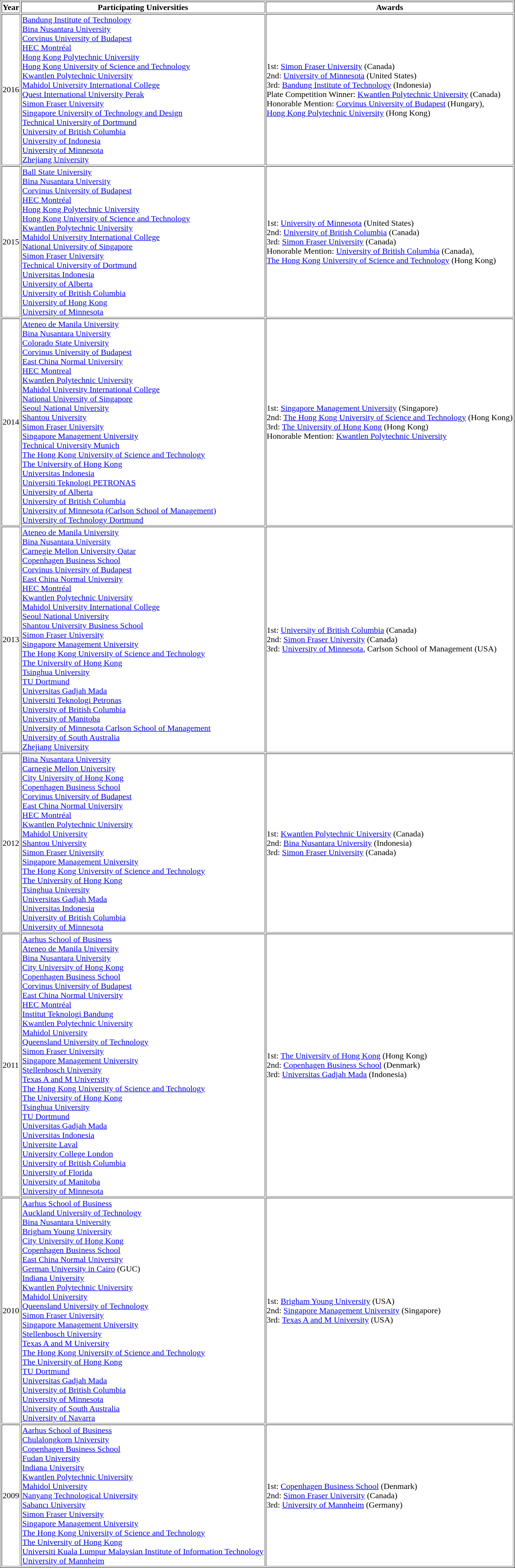<table class="History" border="1">
<tr>
<th>Year</th>
<th>Participating Universities</th>
<th>Awards</th>
</tr>
<tr>
<td>2016</td>
<td><a href='#'>Bandung Institute of Technology</a><br><a href='#'>Bina Nusantara University</a><br><a href='#'>Corvinus University of Budapest</a><br><a href='#'>HEC Montréal</a><br><a href='#'>Hong Kong Polytechnic University</a><br><a href='#'>Hong Kong University of Science and Technology</a><br><a href='#'>Kwantlen Polytechnic University</a><br><a href='#'>Mahidol University International College</a><br><a href='#'>Quest International University Perak</a><br><a href='#'>Simon Fraser University</a><br><a href='#'>Singapore University of Technology and Design</a><br><a href='#'>Technical University of Dortmund</a><br><a href='#'>University of British Columbia</a><br><a href='#'>University of Indonesia</a><br><a href='#'>University of Minnesota</a><br><a href='#'>Zhejiang University</a></td>
<td>1st: <a href='#'>Simon Fraser University</a> (Canada)<br>2nd: <a href='#'>University of Minnesota</a> (United States)<br>3rd: <a href='#'>Bandung Institute of Technology</a> (Indonesia)<br>Plate Competition Winner: <a href='#'>Kwantlen Polytechnic University</a> (Canada)<br>Honorable Mention: <a href='#'>Corvinus University of Budapest</a> (Hungary),<br><a href='#'>Hong Kong Polytechnic University</a> (Hong Kong)</td>
</tr>
<tr>
<td>2015</td>
<td><a href='#'>Ball State University</a><br><a href='#'>Bina Nusantara University</a><br><a href='#'>Corvinus University of Budapest</a><br><a href='#'>HEC Montréal</a><br><a href='#'>Hong Kong Polytechnic University</a><br><a href='#'>Hong Kong University of Science and Technology</a><br><a href='#'>Kwantlen Polytechnic University</a><br><a href='#'>Mahidol University International College</a><br><a href='#'>National University of Singapore</a><br><a href='#'>Simon Fraser University</a><br><a href='#'>Technical University of Dortmund</a><br><a href='#'>Universitas Indonesia</a><br><a href='#'>University of Alberta</a><br><a href='#'>University of British Columbia</a><br><a href='#'>University of Hong Kong</a><br><a href='#'>University of Minnesota</a></td>
<td>1st: <a href='#'>University of Minnesota</a> (United States)<br>2nd: <a href='#'>University of British Columbia</a> (Canada)<br>3rd: <a href='#'>Simon Fraser University</a> (Canada)<br>Honorable Mention: <a href='#'>University of British Columbia</a> (Canada),<br><a href='#'>The Hong Kong University of Science and Technology</a> (Hong Kong)</td>
</tr>
<tr>
<td>2014</td>
<td><a href='#'>Ateneo de Manila University</a><br><a href='#'>Bina Nusantara University</a><br><a href='#'>Colorado State University</a><br><a href='#'>Corvinus University of Budapest</a><br><a href='#'>East China Normal University</a><br><a href='#'>HEC Montreal</a><br><a href='#'>Kwantlen Polytechnic University</a><br><a href='#'>Mahidol University International College</a><br><a href='#'>National University of Singapore</a><br><a href='#'>Seoul National University</a><br><a href='#'>Shantou University</a><br><a href='#'>Simon Fraser University</a><br><a href='#'>Singapore Management University</a><br><a href='#'>Technical University Munich</a><br><a href='#'>The Hong Kong University of Science and Technology</a><br><a href='#'>The University of Hong Kong</a><br><a href='#'>Universitas Indonesia</a><br><a href='#'>Universiti Teknologi PETRONAS</a><br><a href='#'>University of Alberta</a><br><a href='#'>University of British Columbia</a><br><a href='#'>University of Minnesota (Carlson School of Management)</a><br><a href='#'>University of Technology Dortmund</a></td>
<td>1st: <a href='#'>Singapore Management University</a> (Singapore)<br>2nd: <a href='#'>The Hong Kong University of Science and Technology</a> (Hong Kong)<br>3rd: <a href='#'>The University of Hong Kong</a> (Hong Kong)<br>Honorable Mention: <a href='#'>Kwantlen Polytechnic University</a></td>
</tr>
<tr>
<td>2013</td>
<td><a href='#'>Ateneo de Manila University</a><br><a href='#'>Bina Nusantara University</a><br><a href='#'>Carnegie Mellon University Qatar</a><br><a href='#'>Copenhagen Business School</a><br><a href='#'>Corvinus University of Budapest</a><br><a href='#'>East China Normal University</a><br><a href='#'>HEC Montréal</a><br><a href='#'>Kwantlen Polytechnic University</a><br><a href='#'>Mahidol University International College</a><br><a href='#'>Seoul National University</a><br><a href='#'>Shantou University Business School</a><br><a href='#'>Simon Fraser University</a><br><a href='#'>Singapore Management University</a><br><a href='#'>The Hong Kong University of Science and Technology</a><br><a href='#'>The University of Hong Kong</a><br><a href='#'>Tsinghua University</a><br><a href='#'>TU Dortmund</a><br><a href='#'>Universitas Gadjah Mada</a><br><a href='#'>Universiti Teknologi Petronas</a><br><a href='#'>University of British Columbia</a><br><a href='#'>University of Manitoba</a><br><a href='#'>University of Minnesota Carlson School of Management</a><br><a href='#'>University of South Australia</a><br><a href='#'>Zhejiang University</a></td>
<td>1st: <a href='#'>University of British Columbia</a> (Canada)<br>2nd: <a href='#'>Simon Fraser University</a> (Canada) <br>3rd: <a href='#'>University of Minnesota</a>, Carlson School of Management (USA)</td>
</tr>
<tr>
<td>2012</td>
<td><a href='#'>Bina Nusantara University</a><br><a href='#'>Carnegie Mellon University</a><br><a href='#'>City University of Hong Kong</a><br><a href='#'>Copenhagen Business School</a><br><a href='#'>Corvinus University of Budapest</a><br><a href='#'>East China Normal University</a><br><a href='#'>HEC Montréal</a><br><a href='#'>Kwantlen Polytechnic University</a><br><a href='#'>Mahidol University</a><br><a href='#'>Shantou University</a><br><a href='#'>Simon Fraser University</a><br><a href='#'>Singapore Management University</a><br><a href='#'>The Hong Kong University of Science and Technology</a><br><a href='#'>The University of Hong Kong</a><br><a href='#'>Tsinghua University</a><br><a href='#'>Universitas Gadjah Mada</a><br><a href='#'>Universitas Indonesia</a><br><a href='#'>University of British Columbia</a><br><a href='#'>University of Minnesota</a></td>
<td>1st: <a href='#'>Kwantlen Polytechnic University</a> (Canada)<br>2nd: <a href='#'>Bina Nusantara University</a> (Indonesia)<br>3rd: <a href='#'>Simon Fraser University</a> (Canada)</td>
</tr>
<tr>
<td>2011</td>
<td><a href='#'>Aarhus School of Business</a><br><a href='#'>Ateneo de Manila University</a><br><a href='#'>Bina Nusantara University</a><br><a href='#'>City University of Hong Kong</a><br><a href='#'>Copenhagen Business School</a><br><a href='#'>Corvinus University of Budapest</a><br><a href='#'>East China Normal University</a><br><a href='#'>HEC Montréal</a><br><a href='#'>Institut Teknologi Bandung</a><br><a href='#'>Kwantlen Polytechnic University</a><br><a href='#'>Mahidol University</a><br><a href='#'>Queensland University of Technology</a><br><a href='#'>Simon Fraser University</a><br><a href='#'>Singapore Management University</a><br><a href='#'>Stellenbosch University</a><br><a href='#'>Texas A and M University</a><br><a href='#'>The Hong Kong University of Science and Technology</a><br><a href='#'>The University of Hong Kong</a><br><a href='#'>Tsinghua University</a><br><a href='#'>TU Dortmund</a><br><a href='#'>Universitas Gadjah Mada</a><br><a href='#'>Universitas Indonesia</a><br><a href='#'>Universite Laval</a><br><a href='#'>University College London</a><br><a href='#'>University of British Columbia</a><br><a href='#'>University of Florida</a><br><a href='#'>University of Manitoba</a><br><a href='#'>University of Minnesota</a></td>
<td>1st: <a href='#'>The University of Hong Kong</a> (Hong Kong)<br>2nd: <a href='#'>Copenhagen Business School</a> (Denmark)<br>3rd: <a href='#'>Universitas Gadjah Mada</a> (Indonesia)</td>
</tr>
<tr>
<td>2010</td>
<td><a href='#'>Aarhus School of Business</a><br><a href='#'>Auckland University of Technology</a><br><a href='#'>Bina Nusantara University</a><br><a href='#'>Brigham Young University</a><br><a href='#'>City University of Hong Kong</a><br><a href='#'>Copenhagen Business School</a><br><a href='#'>East China Normal University</a><br><a href='#'>German University in Cairo</a> (GUC)<br><a href='#'>Indiana University</a><br><a href='#'>Kwantlen Polytechnic University</a><br><a href='#'>Mahidol University</a><br><a href='#'>Queensland University of Technology</a><br><a href='#'>Simon Fraser University</a><br><a href='#'>Singapore Management University</a><br><a href='#'>Stellenbosch University</a><br><a href='#'>Texas A and M University</a><br><a href='#'>The Hong Kong University of Science and Technology</a><br><a href='#'>The University of Hong Kong</a><br><a href='#'>TU Dortmund</a><br><a href='#'>Universitas Gadjah Mada</a><br><a href='#'>University of British Columbia</a><br><a href='#'>University of Minnesota</a><br><a href='#'>University of South Australia</a><br><a href='#'>University of Navarra</a></td>
<td>1st: <a href='#'>Brigham Young University</a> (USA) <br>2nd: <a href='#'>Singapore Management University</a> (Singapore)<br>3rd: <a href='#'>Texas A and M University</a> (USA)</td>
</tr>
<tr>
<td>2009</td>
<td><a href='#'>Aarhus School of Business</a><br><a href='#'>Chulalongkorn University</a><br><a href='#'>Copenhagen Business School</a><br><a href='#'>Fudan University</a><br><a href='#'>Indiana University</a><br><a href='#'>Kwantlen Polytechnic University</a><br><a href='#'>Mahidol University</a><br><a href='#'>Nanyang Technological University</a><br><a href='#'>Sabancı University</a><br><a href='#'>Simon Fraser University</a><br><a href='#'>Singapore Management University</a><br><a href='#'>The Hong Kong University of Science and Technology</a><br><a href='#'>The University of Hong Kong</a><br><a href='#'>Universiti Kuala Lumpur Malaysian Institute of Information Technology</a><br><a href='#'>University of Mannheim</a></td>
<td>1st: <a href='#'>Copenhagen Business School</a> (Denmark)<br>2nd: <a href='#'>Simon Fraser University</a> (Canada)<br>3rd: <a href='#'>University of Mannheim</a> (Germany)</td>
</tr>
</table>
